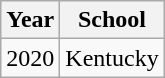<table class="wikitable">
<tr>
<th>Year</th>
<th>School</th>
</tr>
<tr>
<td>2020</td>
<td>Kentucky</td>
</tr>
</table>
